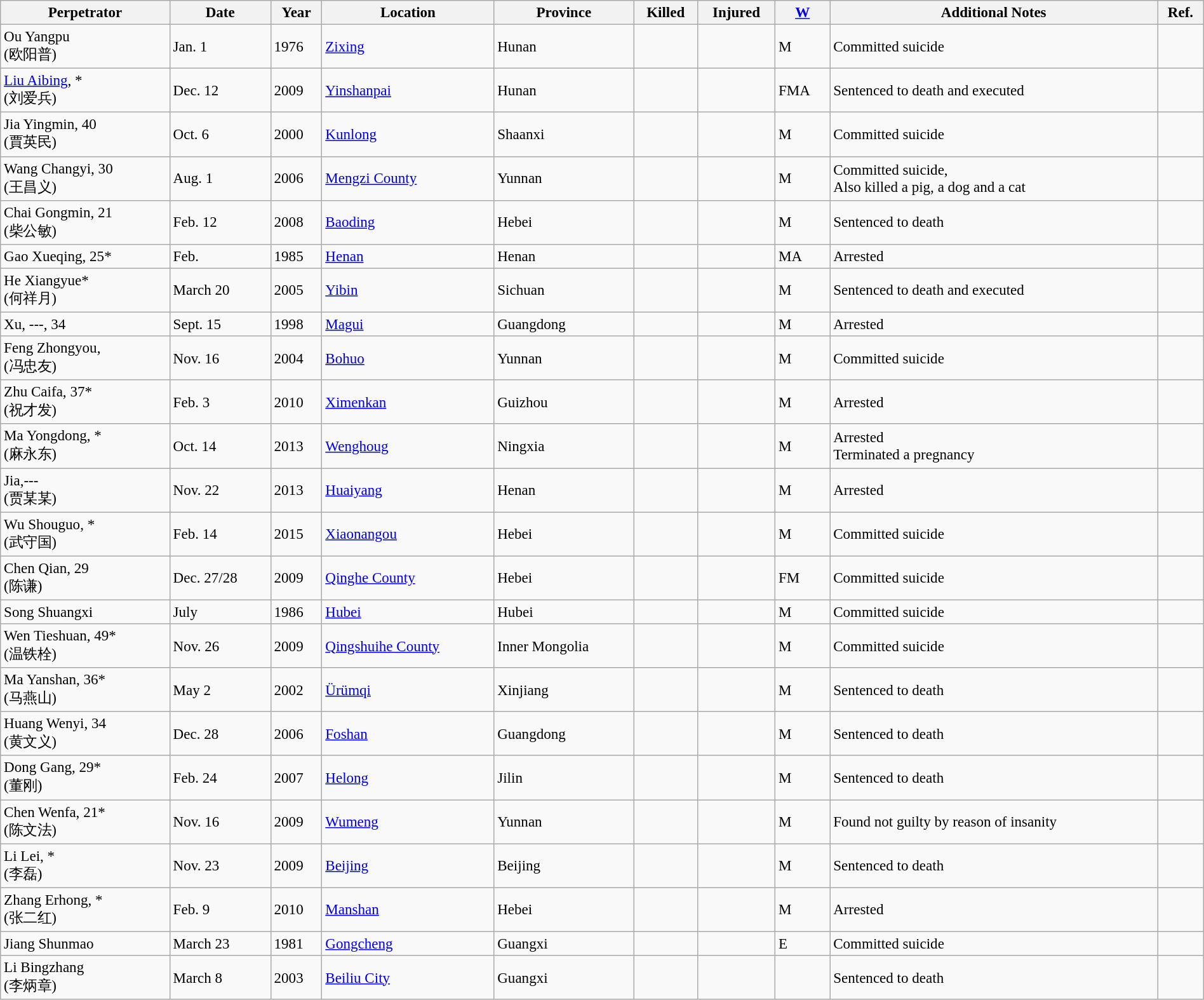<table class="wikitable sortable" width="100%" style="font-size:96%;">
<tr>
<th>Perpetrator</th>
<th>Date</th>
<th>Year</th>
<th>Location</th>
<th>Province</th>
<th>Killed</th>
<th>Injured</th>
<th><a href='#'>W</a></th>
<th>Additional Notes</th>
<th>Ref.</th>
</tr>
<tr>
<td>Ou Yangpu<br>(欧阳普)</td>
<td> Jan. 1</td>
<td>1976</td>
<td><a href='#'>Zixing</a></td>
<td>Hunan</td>
<td></td>
<td></td>
<td>M</td>
<td>Committed suicide</td>
<td> </td>
</tr>
<tr>
<td><a href='#'>Liu Aibing</a>, *<br>(刘爱兵)</td>
<td> Dec. 12</td>
<td>2009</td>
<td><a href='#'>Yinshanpai</a></td>
<td>Hunan</td>
<td></td>
<td></td>
<td>FMA</td>
<td>Sentenced to death and executed</td>
<td> </td>
</tr>
<tr>
<td>Jia Yingmin, 40<br>(賈英民)</td>
<td> Oct. 6</td>
<td>2000</td>
<td><a href='#'>Kunlong</a></td>
<td>Shaanxi</td>
<td></td>
<td></td>
<td>M</td>
<td>Committed suicide</td>
<td> </td>
</tr>
<tr>
<td>Wang Changyi, 30<br>(王昌义)</td>
<td> Aug. 1</td>
<td>2006</td>
<td><a href='#'>Mengzi County</a></td>
<td>Yunnan</td>
<td></td>
<td></td>
<td>M</td>
<td>Committed suicide,<br>Also killed a pig, a dog and a cat</td>
<td> </td>
</tr>
<tr>
<td>Chai Gongmin, 21<br>(柴公敏)</td>
<td> Feb. 12</td>
<td>2008</td>
<td><a href='#'>Baoding</a></td>
<td>Hebei</td>
<td></td>
<td></td>
<td>M</td>
<td>Sentenced to death</td>
<td>  </td>
</tr>
<tr>
<td>Gao Xueqing, 25*</td>
<td> Feb.</td>
<td>1985</td>
<td><a href='#'>Henan</a></td>
<td>Henan</td>
<td></td>
<td></td>
<td>MA</td>
<td>Arrested</td>
<td> </td>
</tr>
<tr>
<td>He Xiangyue*<br>(何祥月)</td>
<td> March 20</td>
<td>2005</td>
<td><a href='#'>Yibin</a></td>
<td>Sichuan</td>
<td></td>
<td></td>
<td>M</td>
<td>Sentenced to death and executed</td>
<td> </td>
</tr>
<tr>
<td>Xu, ---, 34</td>
<td> Sept. 15</td>
<td>1998</td>
<td><a href='#'>Magui</a></td>
<td>Guangdong</td>
<td></td>
<td></td>
<td>M</td>
<td>Arrested</td>
<td> </td>
</tr>
<tr>
<td>Feng Zhongyou, <br>(冯忠友)</td>
<td> Nov. 16</td>
<td>2004</td>
<td><a href='#'>Bohuo</a></td>
<td>Yunnan</td>
<td></td>
<td></td>
<td>M</td>
<td>Committed suicide</td>
<td> </td>
</tr>
<tr>
<td>Zhu Caifa, 37*<br>(祝才发)</td>
<td> Feb. 3</td>
<td>2010</td>
<td><a href='#'>Ximenkan</a></td>
<td>Guizhou</td>
<td></td>
<td></td>
<td>M</td>
<td>Arrested</td>
<td> </td>
</tr>
<tr>
<td>Ma Yongdong, *<br>(麻永东)</td>
<td> Oct. 14</td>
<td>2013</td>
<td><a href='#'>Wenghoug</a></td>
<td>Ningxia</td>
<td></td>
<td></td>
<td>M</td>
<td>Arrested<br>Terminated a pregnancy</td>
<td></td>
</tr>
<tr>
<td>Jia,---<br>(贾某某)</td>
<td> Nov. 22</td>
<td>2013</td>
<td><a href='#'>Huaiyang</a></td>
<td>Henan</td>
<td></td>
<td></td>
<td>M</td>
<td>Arrested</td>
<td> </td>
</tr>
<tr>
<td>Wu Shouguo, *<br>(武守国)</td>
<td> Feb. 14</td>
<td>2015</td>
<td><a href='#'>Xiaonangou</a></td>
<td>Hebei</td>
<td></td>
<td></td>
<td>M</td>
<td>Committed suicide</td>
<td></td>
</tr>
<tr>
<td>Chen Qian, 29<br>(陈谦)</td>
<td> Dec. 27/28</td>
<td>2009</td>
<td><a href='#'>Qinghe County</a></td>
<td>Hebei</td>
<td></td>
<td></td>
<td>FM</td>
<td>Committed suicide</td>
<td> </td>
</tr>
<tr>
<td>Song Shuangxi</td>
<td> July</td>
<td>1986</td>
<td><a href='#'>Hubei</a></td>
<td>Hubei</td>
<td></td>
<td></td>
<td>M</td>
<td>Committed suicide</td>
<td> </td>
</tr>
<tr>
<td>Wen Tieshuan, 49*<br>(温铁栓)</td>
<td> Nov. 26</td>
<td>2009</td>
<td><a href='#'>Qingshuihe County</a></td>
<td>Inner Mongolia</td>
<td></td>
<td></td>
<td>M</td>
<td>Committed suicide</td>
<td> </td>
</tr>
<tr>
<td>Ma Yanshan, 36*<br>(马燕山)</td>
<td> May 2</td>
<td>2002</td>
<td> <a href='#'>Ürümqi</a></td>
<td>Xinjiang</td>
<td></td>
<td></td>
<td>M</td>
<td>Sentenced to death</td>
<td> </td>
</tr>
<tr>
<td>Huang Wenyi, 34<br>(黄文义)</td>
<td> Dec. 28</td>
<td>2006</td>
<td><a href='#'>Foshan</a></td>
<td>Guangdong</td>
<td></td>
<td></td>
<td>M</td>
<td>Sentenced to death</td>
<td> </td>
</tr>
<tr>
<td>Dong Gang, 29*<br>(董刚)</td>
<td> Feb. 24</td>
<td>2007</td>
<td><a href='#'>Helong</a></td>
<td>Jilin</td>
<td></td>
<td></td>
<td>M</td>
<td>Sentenced to death</td>
<td> </td>
</tr>
<tr>
<td>Chen Wenfa, 21*<br>(陈文法)</td>
<td> Nov. 16</td>
<td>2009</td>
<td><a href='#'>Wumeng</a></td>
<td>Yunnan</td>
<td></td>
<td></td>
<td>M</td>
<td>Found not guilty by reason of insanity</td>
<td> </td>
</tr>
<tr>
<td>Li Lei, *<br>(李磊)</td>
<td> Nov. 23</td>
<td>2009</td>
<td><a href='#'>Beijing</a></td>
<td>Beijing</td>
<td></td>
<td></td>
<td>M</td>
<td>Sentenced to death</td>
<td> </td>
</tr>
<tr>
<td>Zhang Erhong, *<br>(张二红)</td>
<td> Feb. 9</td>
<td>2010</td>
<td><a href='#'>Manshan</a></td>
<td>Hebei</td>
<td></td>
<td></td>
<td>M</td>
<td>Arrested</td>
<td> </td>
</tr>
<tr>
<td>Jiang Shunmao</td>
<td> March 23</td>
<td>1981</td>
<td><a href='#'>Gongcheng</a></td>
<td>Guangxi</td>
<td></td>
<td></td>
<td>E</td>
<td>Committed suicide</td>
<td></td>
</tr>
<tr>
<td>Li Bingzhang<br>(李炳章)</td>
<td> March 8</td>
<td>2003</td>
<td><a href='#'>Beiliu City</a></td>
<td>Guangxi</td>
<td></td>
<td></td>
<td></td>
<td>Sentenced to death</td>
<td> </td>
</tr>
</table>
